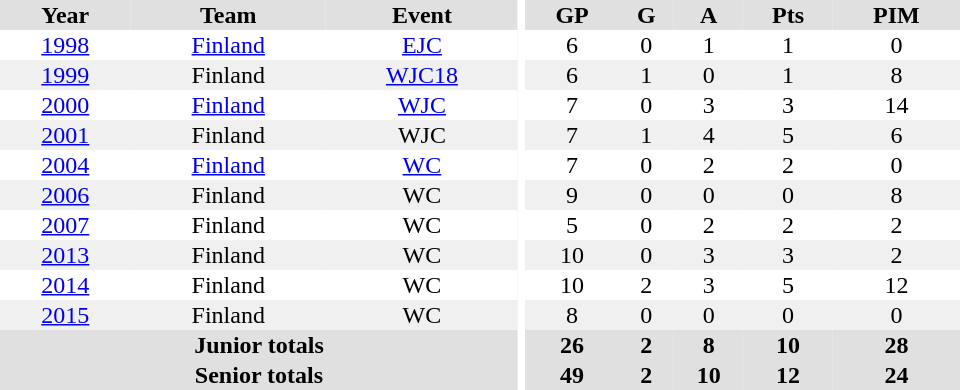<table border="0" cellpadding="1" cellspacing="0" ID="Table3" style="text-align:center; width:40em">
<tr ALIGN="center" bgcolor="#e0e0e0">
<th>Year</th>
<th>Team</th>
<th>Event</th>
<th rowspan="99" bgcolor="#ffffff"></th>
<th>GP</th>
<th>G</th>
<th>A</th>
<th>Pts</th>
<th>PIM</th>
</tr>
<tr>
<td><a href='#'>1998</a></td>
<td><a href='#'>Finland</a></td>
<td><a href='#'>EJC</a></td>
<td>6</td>
<td>0</td>
<td>1</td>
<td>1</td>
<td>0</td>
</tr>
<tr bgcolor="#f0f0f0">
<td><a href='#'>1999</a></td>
<td>Finland</td>
<td><a href='#'>WJC18</a></td>
<td>6</td>
<td>1</td>
<td>0</td>
<td>1</td>
<td>8</td>
</tr>
<tr>
<td><a href='#'>2000</a></td>
<td><a href='#'>Finland</a></td>
<td><a href='#'>WJC</a></td>
<td>7</td>
<td>0</td>
<td>3</td>
<td>3</td>
<td>14</td>
</tr>
<tr bgcolor="#f0f0f0">
<td><a href='#'>2001</a></td>
<td>Finland</td>
<td>WJC</td>
<td>7</td>
<td>1</td>
<td>4</td>
<td>5</td>
<td>6</td>
</tr>
<tr>
<td><a href='#'>2004</a></td>
<td><a href='#'>Finland</a></td>
<td><a href='#'>WC</a></td>
<td>7</td>
<td>0</td>
<td>2</td>
<td>2</td>
<td>0</td>
</tr>
<tr bgcolor="#f0f0f0">
<td><a href='#'>2006</a></td>
<td>Finland</td>
<td>WC</td>
<td>9</td>
<td>0</td>
<td>0</td>
<td>0</td>
<td>8</td>
</tr>
<tr>
<td><a href='#'>2007</a></td>
<td>Finland</td>
<td>WC</td>
<td>5</td>
<td>0</td>
<td>2</td>
<td>2</td>
<td>2</td>
</tr>
<tr bgcolor="#f0f0f0">
<td><a href='#'>2013</a></td>
<td>Finland</td>
<td>WC</td>
<td>10</td>
<td>0</td>
<td>3</td>
<td>3</td>
<td>2</td>
</tr>
<tr>
<td><a href='#'>2014</a></td>
<td>Finland</td>
<td>WC</td>
<td>10</td>
<td>2</td>
<td>3</td>
<td>5</td>
<td>12</td>
</tr>
<tr bgcolor="#f0f0f0">
<td><a href='#'>2015</a></td>
<td>Finland</td>
<td>WC</td>
<td>8</td>
<td>0</td>
<td>0</td>
<td>0</td>
<td>0</td>
</tr>
<tr bgcolor="#e0e0e0">
<th colspan="3">Junior totals</th>
<th>26</th>
<th>2</th>
<th>8</th>
<th>10</th>
<th>28</th>
</tr>
<tr bgcolor="#e0e0e0">
<th colspan="3">Senior totals</th>
<th>49</th>
<th>2</th>
<th>10</th>
<th>12</th>
<th>24</th>
</tr>
</table>
